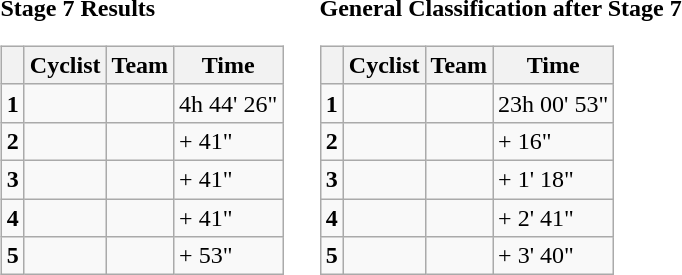<table>
<tr>
<td><strong>Stage 7 Results</strong><br><table class="wikitable">
<tr>
<th></th>
<th>Cyclist</th>
<th>Team</th>
<th>Time</th>
</tr>
<tr>
<td><strong>1</strong></td>
<td></td>
<td></td>
<td>4h 44' 26"</td>
</tr>
<tr>
<td><strong>2</strong></td>
<td></td>
<td></td>
<td>+ 41"</td>
</tr>
<tr>
<td><strong>3</strong></td>
<td></td>
<td></td>
<td>+ 41"</td>
</tr>
<tr>
<td><strong>4</strong></td>
<td></td>
<td></td>
<td>+ 41"</td>
</tr>
<tr>
<td><strong>5</strong></td>
<td></td>
<td></td>
<td>+ 53"</td>
</tr>
</table>
</td>
<td></td>
<td><strong>General Classification after Stage 7</strong><br><table class="wikitable">
<tr>
<th></th>
<th>Cyclist</th>
<th>Team</th>
<th>Time</th>
</tr>
<tr>
<td><strong>1</strong></td>
<td> </td>
<td></td>
<td>23h 00' 53"</td>
</tr>
<tr>
<td><strong>2</strong></td>
<td> </td>
<td></td>
<td>+ 16"</td>
</tr>
<tr>
<td><strong>3</strong></td>
<td></td>
<td></td>
<td>+ 1' 18"</td>
</tr>
<tr>
<td><strong>4</strong></td>
<td></td>
<td></td>
<td>+ 2' 41"</td>
</tr>
<tr>
<td><strong>5</strong></td>
<td></td>
<td></td>
<td>+ 3' 40"</td>
</tr>
</table>
</td>
</tr>
</table>
